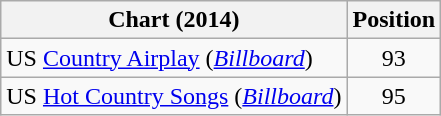<table class="wikitable sortable">
<tr>
<th scope="col">Chart (2014)</th>
<th scope="col">Position</th>
</tr>
<tr>
<td>US <a href='#'>Country Airplay</a> (<em><a href='#'>Billboard</a></em>)</td>
<td align="center">93</td>
</tr>
<tr>
<td>US <a href='#'>Hot Country Songs</a> (<em><a href='#'>Billboard</a></em>)</td>
<td align="center">95</td>
</tr>
</table>
